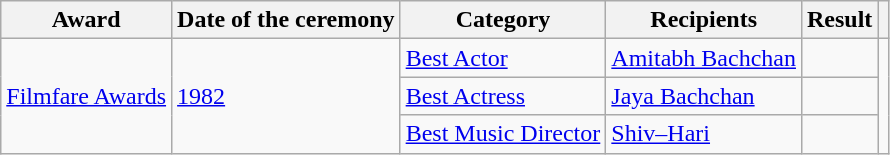<table class="wikitable plainrowheaders sortable">
<tr>
<th scope="col">Award</th>
<th scope="col">Date of the ceremony</th>
<th scope="col">Category</th>
<th scope="col">Recipients</th>
<th scope="col">Result</th>
<th class="unsortable" scope="col"></th>
</tr>
<tr>
<td rowspan="3" scope="row"><a href='#'>Filmfare Awards</a></td>
<td rowspan="3"><a href='#'>1982</a></td>
<td><a href='#'>Best Actor</a></td>
<td><a href='#'>Amitabh Bachchan</a></td>
<td></td>
<td rowspan="3"></td>
</tr>
<tr>
<td><a href='#'>Best Actress</a></td>
<td><a href='#'>Jaya Bachchan</a></td>
<td></td>
</tr>
<tr>
<td><a href='#'>Best Music Director</a></td>
<td><a href='#'>Shiv–Hari</a></td>
<td></td>
</tr>
</table>
